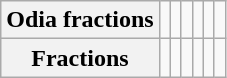<table class=wikitable>
<tr>
<th>Odia fractions</th>
<td><span></span></td>
<td><span></span></td>
<td><span></span></td>
<td><span></span></td>
<td><span></span></td>
<td><span></span></td>
</tr>
<tr>
<th>Fractions</th>
<td><span></span></td>
<td><span></span></td>
<td><span></span></td>
<td><span></span></td>
<td><span></span></td>
<td><span></span></td>
</tr>
</table>
